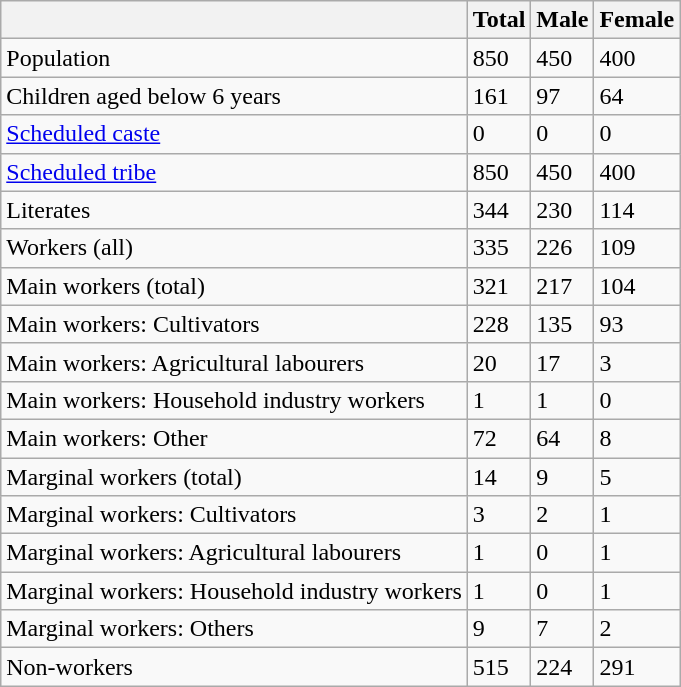<table class="wikitable sortable">
<tr>
<th></th>
<th>Total</th>
<th>Male</th>
<th>Female</th>
</tr>
<tr>
<td>Population</td>
<td>850</td>
<td>450</td>
<td>400</td>
</tr>
<tr>
<td>Children aged below 6 years</td>
<td>161</td>
<td>97</td>
<td>64</td>
</tr>
<tr>
<td><a href='#'>Scheduled caste</a></td>
<td>0</td>
<td>0</td>
<td>0</td>
</tr>
<tr>
<td><a href='#'>Scheduled tribe</a></td>
<td>850</td>
<td>450</td>
<td>400</td>
</tr>
<tr>
<td>Literates</td>
<td>344</td>
<td>230</td>
<td>114</td>
</tr>
<tr>
<td>Workers (all)</td>
<td>335</td>
<td>226</td>
<td>109</td>
</tr>
<tr>
<td>Main workers (total)</td>
<td>321</td>
<td>217</td>
<td>104</td>
</tr>
<tr>
<td>Main workers: Cultivators</td>
<td>228</td>
<td>135</td>
<td>93</td>
</tr>
<tr>
<td>Main workers: Agricultural labourers</td>
<td>20</td>
<td>17</td>
<td>3</td>
</tr>
<tr>
<td>Main workers: Household industry workers</td>
<td>1</td>
<td>1</td>
<td>0</td>
</tr>
<tr>
<td>Main workers: Other</td>
<td>72</td>
<td>64</td>
<td>8</td>
</tr>
<tr>
<td>Marginal workers (total)</td>
<td>14</td>
<td>9</td>
<td>5</td>
</tr>
<tr>
<td>Marginal workers: Cultivators</td>
<td>3</td>
<td>2</td>
<td>1</td>
</tr>
<tr>
<td>Marginal workers: Agricultural labourers</td>
<td>1</td>
<td>0</td>
<td>1</td>
</tr>
<tr>
<td>Marginal workers: Household industry workers</td>
<td>1</td>
<td>0</td>
<td>1</td>
</tr>
<tr>
<td>Marginal workers: Others</td>
<td>9</td>
<td>7</td>
<td>2</td>
</tr>
<tr>
<td>Non-workers</td>
<td>515</td>
<td>224</td>
<td>291</td>
</tr>
</table>
